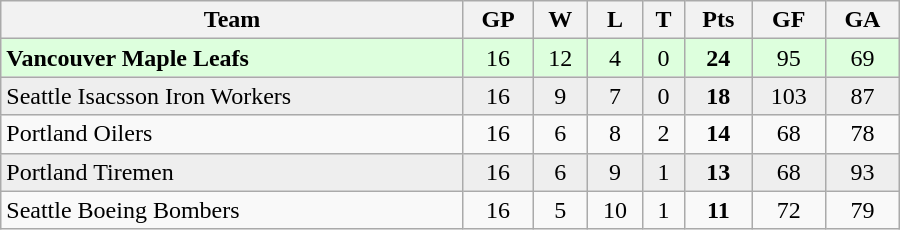<table class="wikitable" width=600>
<tr align=center>
<th>Team</th>
<th>GP</th>
<th>W</th>
<th>L</th>
<th>T</th>
<th>Pts</th>
<th>GF</th>
<th>GA</th>
</tr>
<tr align=center bgcolor=ddffdd>
<td align=left><strong>Vancouver Maple Leafs</strong></td>
<td>16</td>
<td>12</td>
<td>4</td>
<td>0</td>
<td><strong>24</strong></td>
<td>95</td>
<td>69</td>
</tr>
<tr align=center bgcolor=eeeeee>
<td align=left>Seattle Isacsson Iron Workers</td>
<td>16</td>
<td>9</td>
<td>7</td>
<td>0</td>
<td><strong>18</strong></td>
<td>103</td>
<td>87</td>
</tr>
<tr align=center>
<td align=left>Portland Oilers</td>
<td>16</td>
<td>6</td>
<td>8</td>
<td>2</td>
<td><strong>14</strong></td>
<td>68</td>
<td>78</td>
</tr>
<tr align=center bgcolor=eeeeee>
<td align=left>Portland Tiremen</td>
<td>16</td>
<td>6</td>
<td>9</td>
<td>1</td>
<td><strong>13</strong></td>
<td>68</td>
<td>93</td>
</tr>
<tr align=center>
<td align=left>Seattle Boeing Bombers</td>
<td>16</td>
<td>5</td>
<td>10</td>
<td>1</td>
<td><strong>11</strong></td>
<td>72</td>
<td>79</td>
</tr>
</table>
